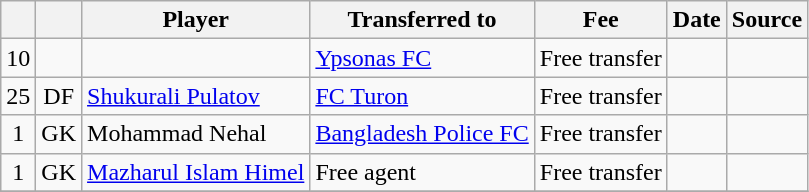<table class="wikitable plainrowheaders sortable" style="text-align:centre">
<tr>
<th></th>
<th></th>
<th>Player</th>
<th>Transferred to</th>
<th>Fee</th>
<th>Date</th>
<th>Source</th>
</tr>
<tr>
<td>10</td>
<td align="center"></td>
<td></td>
<td> <a href='#'>Ypsonas FC</a></td>
<td>Free transfer</td>
<td></td>
<td></td>
</tr>
<tr>
<td align="center">25</td>
<td align="center">DF</td>
<td align="left"> <a href='#'>Shukurali Pulatov</a></td>
<td align="left"> <a href='#'>FC Turon</a></td>
<td align="center">Free transfer</td>
<td></td>
<td></td>
</tr>
<tr>
<td align=center>1</td>
<td align=center>GK</td>
<td> Mohammad Nehal</td>
<td> <a href='#'>Bangladesh Police FC</a></td>
<td>Free transfer</td>
<td></td>
<td></td>
</tr>
<tr>
<td align=center>1</td>
<td align=center>GK</td>
<td align="left"> <a href='#'>Mazharul Islam Himel</a></td>
<td align="left">Free agent</td>
<td align="left">Free transfer</td>
<td></td>
<td></td>
</tr>
<tr>
</tr>
</table>
